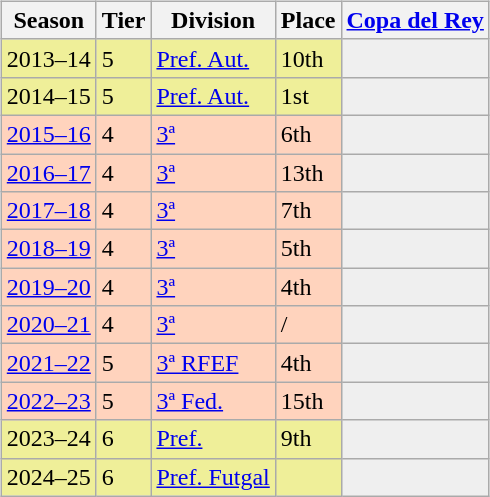<table>
<tr>
<td valign="top" width=0%><br><table class="wikitable">
<tr style="background:#f0f6fa;">
<th>Season</th>
<th>Tier</th>
<th>Division</th>
<th>Place</th>
<th><a href='#'>Copa del Rey</a></th>
</tr>
<tr>
<td style="background:#EFEF99;">2013–14</td>
<td style="background:#EFEF99;">5</td>
<td style="background:#EFEF99;"><a href='#'>Pref. Aut.</a></td>
<td style="background:#EFEF99;">10th</td>
<th style="background:#efefef;"></th>
</tr>
<tr>
<td style="background:#EFEF99;">2014–15</td>
<td style="background:#EFEF99;">5</td>
<td style="background:#EFEF99;"><a href='#'>Pref. Aut.</a></td>
<td style="background:#EFEF99;">1st</td>
<th style="background:#efefef;"></th>
</tr>
<tr>
<td style="background:#FFD3BD;"><a href='#'>2015–16</a></td>
<td style="background:#FFD3BD;">4</td>
<td style="background:#FFD3BD;"><a href='#'>3ª</a></td>
<td style="background:#FFD3BD;">6th</td>
<th style="background:#efefef;"></th>
</tr>
<tr>
<td style="background:#FFD3BD;"><a href='#'>2016–17</a></td>
<td style="background:#FFD3BD;">4</td>
<td style="background:#FFD3BD;"><a href='#'>3ª</a></td>
<td style="background:#FFD3BD;">13th</td>
<th style="background:#efefef;"></th>
</tr>
<tr>
<td style="background:#FFD3BD;"><a href='#'>2017–18</a></td>
<td style="background:#FFD3BD;">4</td>
<td style="background:#FFD3BD;"><a href='#'>3ª</a></td>
<td style="background:#FFD3BD;">7th</td>
<td style="background:#efefef;"></td>
</tr>
<tr>
<td style="background:#FFD3BD;"><a href='#'>2018–19</a></td>
<td style="background:#FFD3BD;">4</td>
<td style="background:#FFD3BD;"><a href='#'>3ª</a></td>
<td style="background:#FFD3BD;">5th</td>
<td style="background:#efefef;"></td>
</tr>
<tr>
<td style="background:#FFD3BD;"><a href='#'>2019–20</a></td>
<td style="background:#FFD3BD;">4</td>
<td style="background:#FFD3BD;"><a href='#'>3ª</a></td>
<td style="background:#FFD3BD;">4th</td>
<th style="background:#efefef;"></th>
</tr>
<tr>
<td style="background:#FFD3BD;"><a href='#'>2020–21</a></td>
<td style="background:#FFD3BD;">4</td>
<td style="background:#FFD3BD;"><a href='#'>3ª</a></td>
<td style="background:#FFD3BD;"> / </td>
<th style="background:#efefef;"></th>
</tr>
<tr>
<td style="background:#FFD3BD;"><a href='#'>2021–22</a></td>
<td style="background:#FFD3BD;">5</td>
<td style="background:#FFD3BD;"><a href='#'>3ª RFEF</a></td>
<td style="background:#FFD3BD;">4th</td>
<th style="background:#efefef;"></th>
</tr>
<tr>
<td style="background:#FFD3BD;"><a href='#'>2022–23</a></td>
<td style="background:#FFD3BD;">5</td>
<td style="background:#FFD3BD;"><a href='#'>3ª Fed.</a></td>
<td style="background:#FFD3BD;">15th</td>
<th style="background:#efefef;"></th>
</tr>
<tr>
<td style="background:#EFEF99;">2023–24</td>
<td style="background:#EFEF99;">6</td>
<td style="background:#EFEF99;"><a href='#'>Pref.</a></td>
<td style="background:#EFEF99;">9th</td>
<th style="background:#efefef;"></th>
</tr>
<tr>
<td style="background:#EFEF99;">2024–25</td>
<td style="background:#EFEF99;">6</td>
<td style="background:#EFEF99;"><a href='#'>Pref. Futgal</a></td>
<td style="background:#EFEF99;"></td>
<th style="background:#efefef;"></th>
</tr>
</table>
</td>
</tr>
</table>
